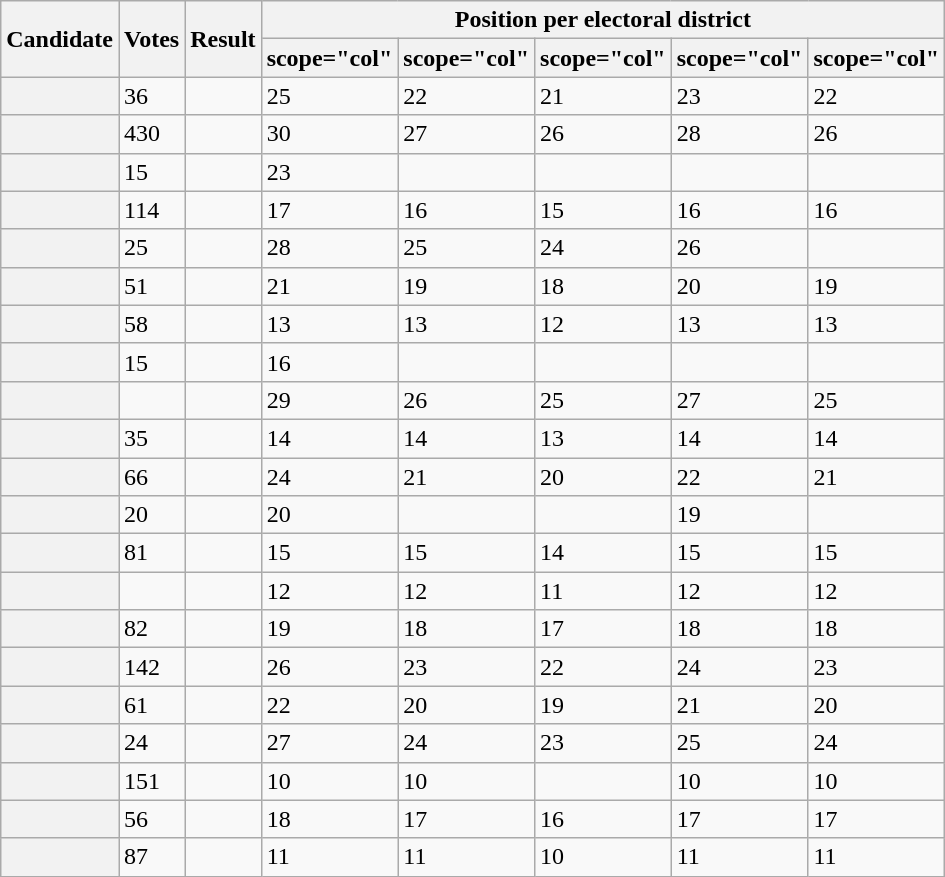<table class="wikitable sortable defaultright col3left">
<tr>
<th scope="col" rowspan="2">Candidate</th>
<th scope="col" rowspan="2">Votes</th>
<th scope="col" rowspan="2">Result</th>
<th scope="col" colspan="5">Position per electoral district</th>
</tr>
<tr>
<th>scope="col" </th>
<th>scope="col" </th>
<th>scope="col" </th>
<th>scope="col" </th>
<th>scope="col" </th>
</tr>
<tr>
<th scope="row"></th>
<td>36</td>
<td></td>
<td>25</td>
<td>22</td>
<td>21</td>
<td>23</td>
<td>22</td>
</tr>
<tr>
<th scope="row"></th>
<td>430</td>
<td></td>
<td>30</td>
<td>27</td>
<td>26</td>
<td>28</td>
<td>26</td>
</tr>
<tr>
<th scope="row"></th>
<td>15</td>
<td></td>
<td>23</td>
<td></td>
<td></td>
<td></td>
<td></td>
</tr>
<tr>
<th scope="row"></th>
<td>114</td>
<td></td>
<td>17</td>
<td>16</td>
<td>15</td>
<td>16</td>
<td>16</td>
</tr>
<tr>
<th scope="row"></th>
<td>25</td>
<td></td>
<td>28</td>
<td>25</td>
<td>24</td>
<td>26</td>
<td></td>
</tr>
<tr>
<th scope="row"></th>
<td>51</td>
<td></td>
<td>21</td>
<td>19</td>
<td>18</td>
<td>20</td>
<td>19</td>
</tr>
<tr>
<th scope="row"></th>
<td>58</td>
<td></td>
<td>13</td>
<td>13</td>
<td>12</td>
<td>13</td>
<td>13</td>
</tr>
<tr>
<th scope="row"></th>
<td>15</td>
<td></td>
<td>16</td>
<td></td>
<td></td>
<td></td>
<td></td>
</tr>
<tr>
<th scope="row"></th>
<td></td>
<td></td>
<td>29</td>
<td>26</td>
<td>25</td>
<td>27</td>
<td>25</td>
</tr>
<tr>
<th scope="row"></th>
<td>35</td>
<td></td>
<td>14</td>
<td>14</td>
<td>13</td>
<td>14</td>
<td>14</td>
</tr>
<tr>
<th scope="row"></th>
<td>66</td>
<td></td>
<td>24</td>
<td>21</td>
<td>20</td>
<td>22</td>
<td>21</td>
</tr>
<tr>
<th scope="row"></th>
<td>20</td>
<td></td>
<td>20</td>
<td></td>
<td></td>
<td>19</td>
<td></td>
</tr>
<tr>
<th scope="row"></th>
<td>81</td>
<td></td>
<td>15</td>
<td>15</td>
<td>14</td>
<td>15</td>
<td>15</td>
</tr>
<tr>
<th scope="row"></th>
<td></td>
<td></td>
<td>12</td>
<td>12</td>
<td>11</td>
<td>12</td>
<td>12</td>
</tr>
<tr>
<th scope="row"></th>
<td>82</td>
<td></td>
<td>19</td>
<td>18</td>
<td>17</td>
<td>18</td>
<td>18</td>
</tr>
<tr>
<th scope="row"></th>
<td>142</td>
<td></td>
<td>26</td>
<td>23</td>
<td>22</td>
<td>24</td>
<td>23</td>
</tr>
<tr>
<th scope="row"></th>
<td>61</td>
<td></td>
<td>22</td>
<td>20</td>
<td>19</td>
<td>21</td>
<td>20</td>
</tr>
<tr>
<th scope="row"></th>
<td>24</td>
<td></td>
<td>27</td>
<td>24</td>
<td>23</td>
<td>25</td>
<td>24</td>
</tr>
<tr>
<th scope="row"></th>
<td>151</td>
<td></td>
<td>10</td>
<td>10</td>
<td></td>
<td>10</td>
<td>10</td>
</tr>
<tr>
<th scope="row"></th>
<td>56</td>
<td></td>
<td>18</td>
<td>17</td>
<td>16</td>
<td>17</td>
<td>17</td>
</tr>
<tr>
<th scope="row"></th>
<td>87</td>
<td></td>
<td>11</td>
<td>11</td>
<td>10</td>
<td>11</td>
<td>11</td>
</tr>
</table>
